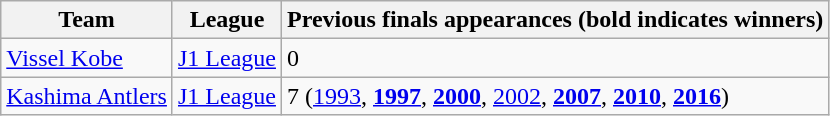<table class="wikitable">
<tr>
<th>Team</th>
<th>League</th>
<th>Previous finals appearances (bold indicates winners)</th>
</tr>
<tr>
<td><a href='#'>Vissel Kobe</a></td>
<td><a href='#'>J1 League</a></td>
<td>0</td>
</tr>
<tr>
<td><a href='#'>Kashima Antlers</a></td>
<td><a href='#'>J1 League</a></td>
<td>7 (<a href='#'>1993</a>, <a href='#'><strong>1997</strong></a>, <a href='#'><strong>2000</strong></a>, <a href='#'>2002</a>, <a href='#'><strong>2007</strong></a>, <a href='#'><strong>2010</strong></a>, <a href='#'><strong>2016</strong></a>)</td>
</tr>
</table>
